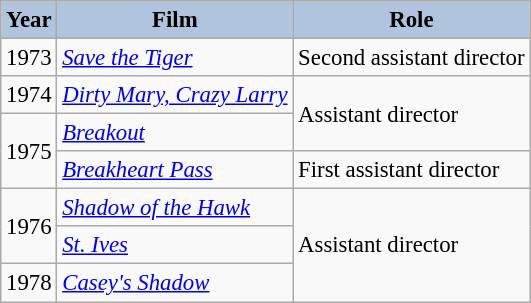<table class="wikitable" style="font-size:95%;">
<tr>
<th style="background:#B0C4DE;">Year</th>
<th style="background:#B0C4DE;">Film</th>
<th style="background:#B0C4DE;">Role</th>
</tr>
<tr>
<td>1973</td>
<td><em><a href='#'>Save the Tiger</a></em></td>
<td>Second assistant director</td>
</tr>
<tr>
<td>1974</td>
<td><em><a href='#'>Dirty Mary, Crazy Larry</a></em></td>
<td rowspan=2>Assistant director</td>
</tr>
<tr>
<td rowspan=2>1975</td>
<td><em><a href='#'>Breakout</a></em></td>
</tr>
<tr>
<td><em><a href='#'>Breakheart Pass</a></em></td>
<td>First assistant director</td>
</tr>
<tr>
<td rowspan=2>1976</td>
<td><em><a href='#'>Shadow of the Hawk</a></em></td>
<td rowspan=3>Assistant director</td>
</tr>
<tr>
<td><em><a href='#'>St. Ives</a></em></td>
</tr>
<tr>
<td>1978</td>
<td><em><a href='#'>Casey's Shadow</a></em></td>
</tr>
</table>
